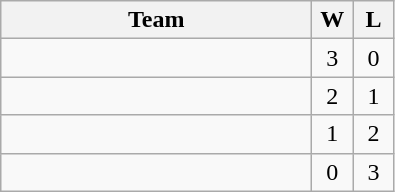<table class="wikitable" style="text-align:center">
<tr>
<th width=200>Team</th>
<th width=20>W</th>
<th width=20>L</th>
</tr>
<tr>
<td style="text-align:left;"></td>
<td>3</td>
<td>0</td>
</tr>
<tr>
<td style="text-align:left;"></td>
<td>2</td>
<td>1</td>
</tr>
<tr>
<td style="text-align:left;"></td>
<td>1</td>
<td>2</td>
</tr>
<tr>
<td style="text-align:left;"></td>
<td>0</td>
<td>3</td>
</tr>
</table>
